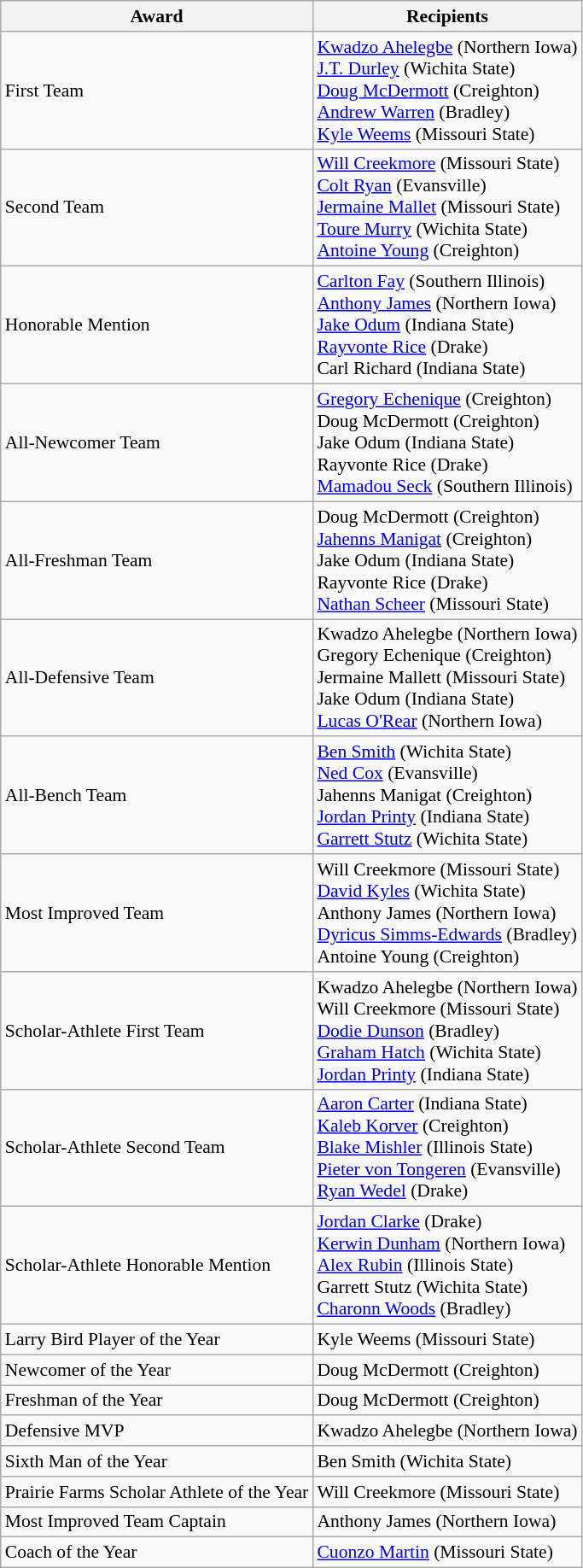<table class="wikitable" style="white-space:nowrap; font-size:90%;">
<tr>
<th>Award</th>
<th>Recipients</th>
</tr>
<tr>
<td>First Team</td>
<td><a href='#'>Kwadzo Ahelegbe</a> (Northern Iowa)<br><a href='#'>J.T. Durley</a> (Wichita State)<br><a href='#'>Doug McDermott</a> (Creighton)<br><a href='#'>Andrew Warren</a> (Bradley)<br><a href='#'>Kyle Weems</a> (Missouri State)</td>
</tr>
<tr>
<td>Second Team</td>
<td><a href='#'>Will Creekmore</a> (Missouri State)<br><a href='#'>Colt Ryan</a> (Evansville)<br><a href='#'>Jermaine Mallet</a> (Missouri State)<br><a href='#'>Toure Murry</a> (Wichita State)<br><a href='#'>Antoine Young</a> (Creighton)</td>
</tr>
<tr>
<td>Honorable Mention</td>
<td><a href='#'>Carlton Fay</a> (Southern Illinois)<br><a href='#'>Anthony James</a> (Northern Iowa)<br><a href='#'>Jake Odum</a> (Indiana State)<br><a href='#'>Rayvonte Rice</a> (Drake)<br>Carl Richard (Indiana State)</td>
</tr>
<tr>
<td>All-Newcomer Team</td>
<td><a href='#'>Gregory Echenique</a> (Creighton)<br>Doug McDermott (Creighton)<br>Jake Odum (Indiana State)<br>Rayvonte Rice (Drake)<br><a href='#'>Mamadou Seck</a> (Southern Illinois)</td>
</tr>
<tr>
<td>All-Freshman Team</td>
<td>Doug McDermott (Creighton)<br><a href='#'>Jahenns Manigat</a> (Creighton)<br>Jake Odum (Indiana State)<br>Rayvonte Rice (Drake)<br><a href='#'>Nathan Scheer</a> (Missouri State)</td>
</tr>
<tr>
<td>All-Defensive Team</td>
<td>Kwadzo Ahelegbe (Northern Iowa)<br>Gregory Echenique (Creighton)<br>Jermaine Mallett (Missouri State)<br>Jake Odum (Indiana State)<br><a href='#'>Lucas O'Rear</a> (Northern Iowa)</td>
</tr>
<tr>
<td>All-Bench Team</td>
<td><a href='#'>Ben Smith</a> (Wichita State)<br><a href='#'>Ned Cox</a> (Evansville)<br>Jahenns Manigat (Creighton)<br><a href='#'>Jordan Printy</a> (Indiana State)<br><a href='#'>Garrett Stutz</a> (Wichita State)</td>
</tr>
<tr>
<td>Most Improved Team</td>
<td>Will Creekmore (Missouri State)<br><a href='#'>David Kyles</a> (Wichita State)<br>Anthony James (Northern Iowa)<br><a href='#'>Dyricus Simms-Edwards</a> (Bradley)<br>Antoine Young (Creighton)</td>
</tr>
<tr>
<td>Scholar-Athlete First Team</td>
<td>Kwadzo Ahelegbe (Northern Iowa)<br>Will Creekmore (Missouri State)<br><a href='#'>Dodie Dunson</a> (Bradley)<br><a href='#'>Graham Hatch</a> (Wichita State)<br><a href='#'>Jordan Printy</a> (Indiana State)</td>
</tr>
<tr>
<td>Scholar-Athlete Second Team</td>
<td><a href='#'>Aaron Carter</a> (Indiana State)<br><a href='#'>Kaleb Korver</a> (Creighton)<br><a href='#'>Blake Mishler</a> (Illinois State)<br><a href='#'>Pieter von Tongeren</a> (Evansville)<br><a href='#'>Ryan Wedel</a> (Drake)</td>
</tr>
<tr>
<td>Scholar-Athlete Honorable Mention</td>
<td><a href='#'>Jordan Clarke</a> (Drake)<br><a href='#'>Kerwin Dunham</a> (Northern Iowa)<br><a href='#'>Alex Rubin</a> (Illinois State)<br>Garrett Stutz (Wichita State)<br><a href='#'>Charonn Woods</a> (Bradley)</td>
</tr>
<tr>
<td>Larry Bird Player of the Year</td>
<td>Kyle Weems (Missouri State)</td>
</tr>
<tr>
<td>Newcomer of the Year</td>
<td>Doug McDermott (Creighton)</td>
</tr>
<tr>
<td>Freshman of the Year</td>
<td>Doug McDermott (Creighton)</td>
</tr>
<tr>
<td>Defensive MVP</td>
<td>Kwadzo Ahelegbe (Northern Iowa)</td>
</tr>
<tr>
<td>Sixth Man of the Year</td>
<td>Ben Smith (Wichita State)</td>
</tr>
<tr>
<td>Prairie Farms Scholar Athlete of the Year</td>
<td>Will Creekmore (Missouri State)</td>
</tr>
<tr>
<td>Most Improved Team Captain</td>
<td>Anthony James (Northern Iowa)</td>
</tr>
<tr>
<td>Coach of the Year</td>
<td><a href='#'>Cuonzo Martin</a> (Missouri State)</td>
</tr>
</table>
